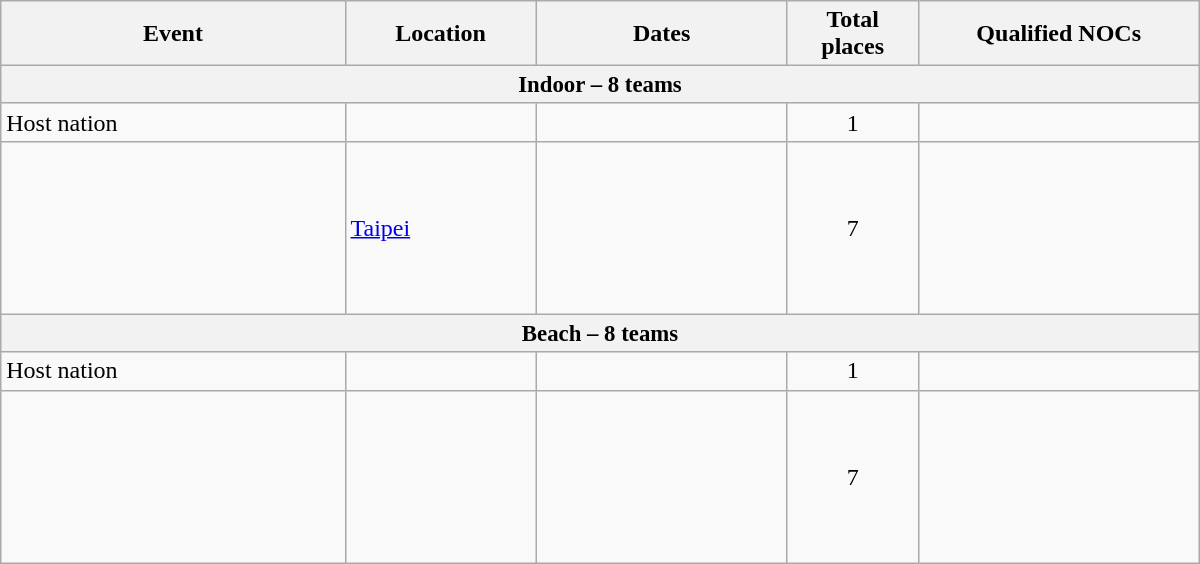<table class="wikitable" width=800>
<tr>
<th>Event</th>
<th width=120>Location</th>
<th width=160>Dates</th>
<th width=80>Total places</th>
<th width=180>Qualified NOCs</th>
</tr>
<tr style="font-size:95%;">
<th colspan=5>Indoor – 8 teams</th>
</tr>
<tr>
<td>Host nation</td>
<td></td>
<td></td>
<td align="center">1</td>
<td></td>
</tr>
<tr>
<td></td>
<td> <a href='#'>Taipei</a></td>
<td align="center"></td>
<td align="center">7</td>
<td><br><br><br><br><br><br></td>
</tr>
<tr style="font-size:95%;">
<th colspan=5>Beach – 8 teams</th>
</tr>
<tr>
<td>Host nation</td>
<td></td>
<td></td>
<td align="center">1</td>
<td></td>
</tr>
<tr>
<td></td>
<td></td>
<td></td>
<td align="center">7</td>
<td><br><br><br><br><br><br></td>
</tr>
</table>
